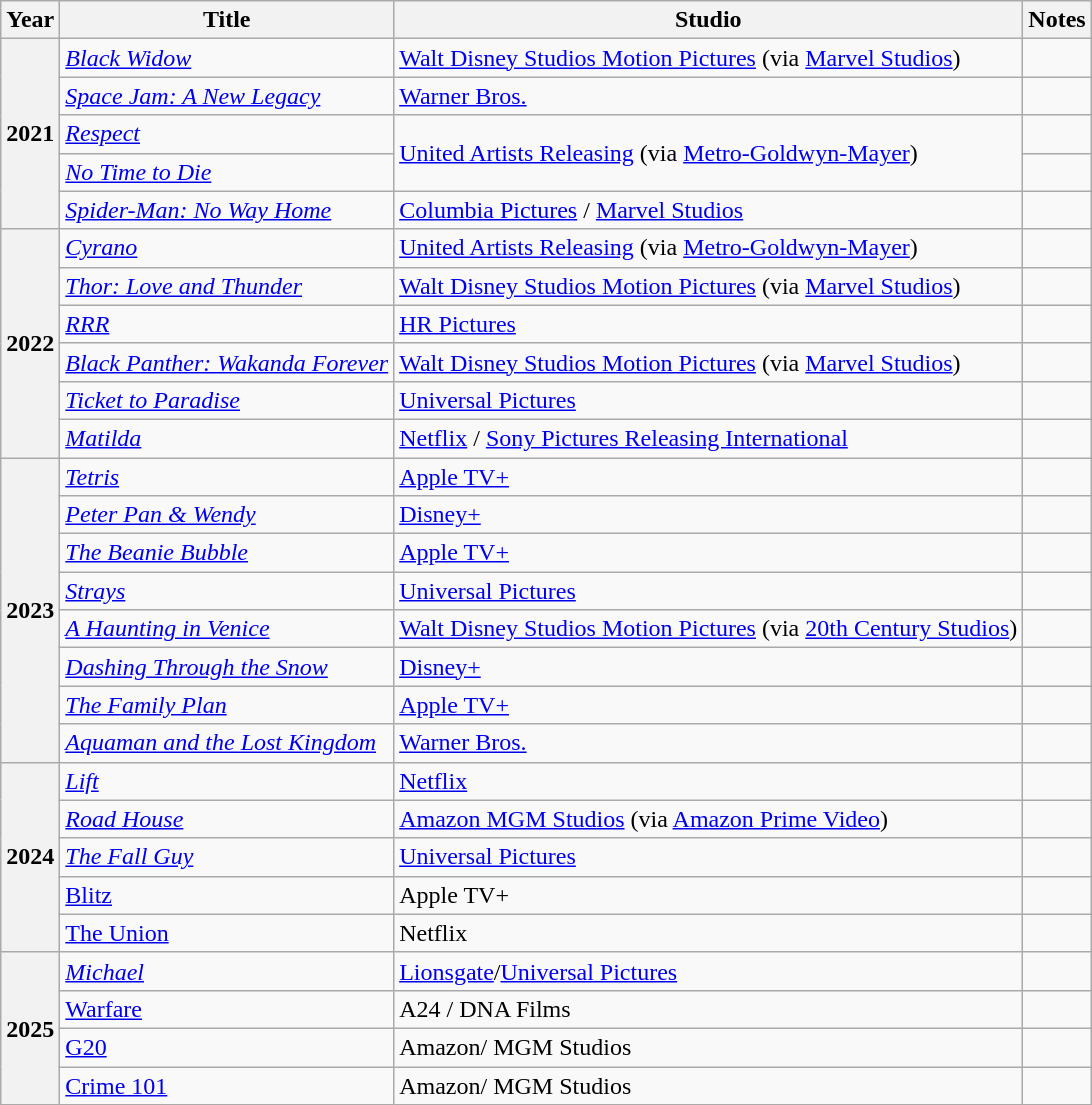<table class="wikitable">
<tr>
<th>Year</th>
<th>Title</th>
<th>Studio</th>
<th>Notes</th>
</tr>
<tr>
<th rowspan="5">2021</th>
<td><em><a href='#'>Black Widow</a></em></td>
<td><a href='#'>Walt Disney Studios Motion Pictures</a> (via <a href='#'>Marvel Studios</a>)</td>
<td></td>
</tr>
<tr>
<td><em><a href='#'>Space Jam: A New Legacy</a></em></td>
<td><a href='#'>Warner Bros.</a></td>
<td></td>
</tr>
<tr>
<td><em><a href='#'>Respect</a></em></td>
<td rowspan="2"><a href='#'>United Artists Releasing</a> (via <a href='#'>Metro-Goldwyn-Mayer</a>)</td>
<td></td>
</tr>
<tr>
<td><em><a href='#'>No Time to Die</a></em></td>
<td></td>
</tr>
<tr>
<td><em><a href='#'>Spider-Man: No Way Home</a></em></td>
<td><a href='#'>Columbia Pictures</a> / <a href='#'>Marvel Studios</a></td>
<td></td>
</tr>
<tr>
<th rowspan="6">2022</th>
<td><em><a href='#'>Cyrano</a></em></td>
<td><a href='#'>United Artists Releasing</a> (via <a href='#'>Metro-Goldwyn-Mayer</a>)</td>
<td></td>
</tr>
<tr>
<td><em><a href='#'>Thor: Love and Thunder</a></em></td>
<td><a href='#'>Walt Disney Studios Motion Pictures</a> (via <a href='#'>Marvel Studios</a>)</td>
<td></td>
</tr>
<tr>
<td><em><a href='#'>RRR</a></em></td>
<td><a href='#'>HR Pictures</a></td>
<td></td>
</tr>
<tr>
<td><em><a href='#'>Black Panther: Wakanda Forever</a></em></td>
<td><a href='#'>Walt Disney Studios Motion Pictures</a> (via <a href='#'>Marvel Studios</a>)</td>
<td></td>
</tr>
<tr>
<td><em><a href='#'>Ticket to Paradise</a></em></td>
<td><a href='#'>Universal Pictures</a></td>
<td></td>
</tr>
<tr>
<td><em><a href='#'>Matilda</a></em></td>
<td><a href='#'>Netflix</a> / <a href='#'>Sony Pictures Releasing International</a></td>
<td></td>
</tr>
<tr>
<th rowspan="8">2023</th>
<td><em><a href='#'>Tetris</a></em></td>
<td><a href='#'>Apple TV+</a></td>
<td></td>
</tr>
<tr>
<td><em><a href='#'>Peter Pan & Wendy</a></em></td>
<td><a href='#'>Disney+</a></td>
<td></td>
</tr>
<tr>
<td><em><a href='#'>The Beanie Bubble</a></em></td>
<td><a href='#'>Apple TV+</a></td>
<td></td>
</tr>
<tr>
<td><em><a href='#'>Strays</a></em></td>
<td><a href='#'>Universal Pictures</a></td>
<td></td>
</tr>
<tr>
<td><em><a href='#'>A Haunting in Venice</a></em></td>
<td><a href='#'>Walt Disney Studios Motion Pictures</a> (via <a href='#'>20th Century Studios</a>)</td>
<td></td>
</tr>
<tr>
<td><em><a href='#'>Dashing Through the Snow</a></em></td>
<td><a href='#'>Disney+</a></td>
<td></td>
</tr>
<tr>
<td><em><a href='#'>The Family Plan</a></em></td>
<td><a href='#'>Apple TV+</a></td>
<td></td>
</tr>
<tr>
<td><em><a href='#'>Aquaman and the Lost Kingdom</a></em></td>
<td><a href='#'>Warner Bros.</a></td>
<td></td>
</tr>
<tr>
<th rowspan="5">2024</th>
<td><em><a href='#'>Lift</a></em></td>
<td><a href='#'>Netflix</a></td>
<td></td>
</tr>
<tr>
<td><em><a href='#'>Road House</a></em></td>
<td><a href='#'>Amazon MGM Studios</a> (via <a href='#'>Amazon Prime Video</a>)</td>
<td></td>
</tr>
<tr>
<td><em><a href='#'>The Fall Guy</a></em></td>
<td><a href='#'>Universal Pictures</a></td>
<td></td>
</tr>
<tr>
<td><a href='#'>Blitz</a></td>
<td>Apple TV+</td>
<td></td>
</tr>
<tr>
<td><a href='#'>The Union</a></td>
<td>Netflix</td>
<td></td>
</tr>
<tr>
<th rowspan="4">2025</th>
<td><a href='#'><em>Michael</em></a></td>
<td><a href='#'>Lionsgate</a>/<a href='#'>Universal Pictures</a></td>
<td></td>
</tr>
<tr>
<td><a href='#'>Warfare</a></td>
<td>A24 / DNA Films</td>
<td></td>
</tr>
<tr>
<td><a href='#'>G20</a></td>
<td>Amazon/ MGM Studios</td>
<td></td>
</tr>
<tr>
<td><a href='#'>Crime 101</a></td>
<td>Amazon/ MGM Studios</td>
<td></td>
</tr>
</table>
